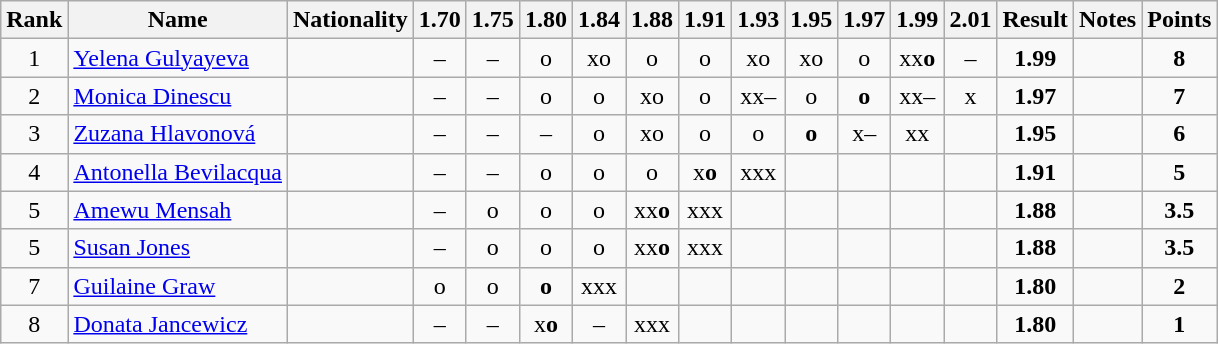<table class="wikitable sortable" style="text-align:center">
<tr>
<th>Rank</th>
<th>Name</th>
<th>Nationality</th>
<th>1.70</th>
<th>1.75</th>
<th>1.80</th>
<th>1.84</th>
<th>1.88</th>
<th>1.91</th>
<th>1.93</th>
<th>1.95</th>
<th>1.97</th>
<th>1.99</th>
<th>2.01</th>
<th>Result</th>
<th>Notes</th>
<th>Points</th>
</tr>
<tr>
<td>1</td>
<td align=left><a href='#'>Yelena Gulyayeva</a></td>
<td align=left></td>
<td>–</td>
<td>–</td>
<td>o</td>
<td>xo</td>
<td>o</td>
<td>o</td>
<td>xo</td>
<td>xo</td>
<td>o</td>
<td>xx<strong>o</strong></td>
<td>–</td>
<td><strong>1.99</strong></td>
<td></td>
<td><strong>8</strong></td>
</tr>
<tr>
<td>2</td>
<td align=left><a href='#'>Monica Dinescu</a></td>
<td align=left></td>
<td>–</td>
<td>–</td>
<td>o</td>
<td>o</td>
<td>xo</td>
<td>o</td>
<td>xx–</td>
<td>o</td>
<td><strong>o</strong></td>
<td>xx–</td>
<td>x</td>
<td><strong>1.97</strong></td>
<td></td>
<td><strong>7</strong></td>
</tr>
<tr>
<td>3</td>
<td align=left><a href='#'>Zuzana Hlavonová</a></td>
<td align=left></td>
<td>–</td>
<td>–</td>
<td>–</td>
<td>o</td>
<td>xo</td>
<td>o</td>
<td>o</td>
<td><strong>o</strong></td>
<td>x–</td>
<td>xx</td>
<td></td>
<td><strong>1.95</strong></td>
<td></td>
<td><strong>6</strong></td>
</tr>
<tr>
<td>4</td>
<td align=left><a href='#'>Antonella Bevilacqua</a></td>
<td align=left></td>
<td>–</td>
<td>–</td>
<td>o</td>
<td>o</td>
<td>o</td>
<td>x<strong>o</strong></td>
<td>xxx</td>
<td></td>
<td></td>
<td></td>
<td></td>
<td><strong>1.91</strong></td>
<td></td>
<td><strong>5</strong></td>
</tr>
<tr>
<td>5</td>
<td align=left><a href='#'>Amewu Mensah</a></td>
<td align=left></td>
<td>–</td>
<td>o</td>
<td>o</td>
<td>o</td>
<td>xx<strong>o</strong></td>
<td>xxx</td>
<td></td>
<td></td>
<td></td>
<td></td>
<td></td>
<td><strong>1.88</strong></td>
<td></td>
<td><strong>3.5</strong></td>
</tr>
<tr>
<td>5</td>
<td align=left><a href='#'>Susan Jones</a></td>
<td align=left></td>
<td>–</td>
<td>o</td>
<td>o</td>
<td>o</td>
<td>xx<strong>o</strong></td>
<td>xxx</td>
<td></td>
<td></td>
<td></td>
<td></td>
<td></td>
<td><strong>1.88</strong></td>
<td></td>
<td><strong>3.5</strong></td>
</tr>
<tr>
<td>7</td>
<td align=left><a href='#'>Guilaine Graw</a></td>
<td align=left></td>
<td>o</td>
<td>o</td>
<td><strong>o</strong></td>
<td>xxx</td>
<td></td>
<td></td>
<td></td>
<td></td>
<td></td>
<td></td>
<td></td>
<td><strong>1.80</strong></td>
<td></td>
<td><strong>2</strong></td>
</tr>
<tr>
<td>8</td>
<td align=left><a href='#'>Donata Jancewicz</a></td>
<td align=left></td>
<td>–</td>
<td>–</td>
<td>x<strong>o</strong></td>
<td>–</td>
<td>xxx</td>
<td></td>
<td></td>
<td></td>
<td></td>
<td></td>
<td></td>
<td><strong>1.80</strong></td>
<td></td>
<td><strong>1</strong></td>
</tr>
</table>
